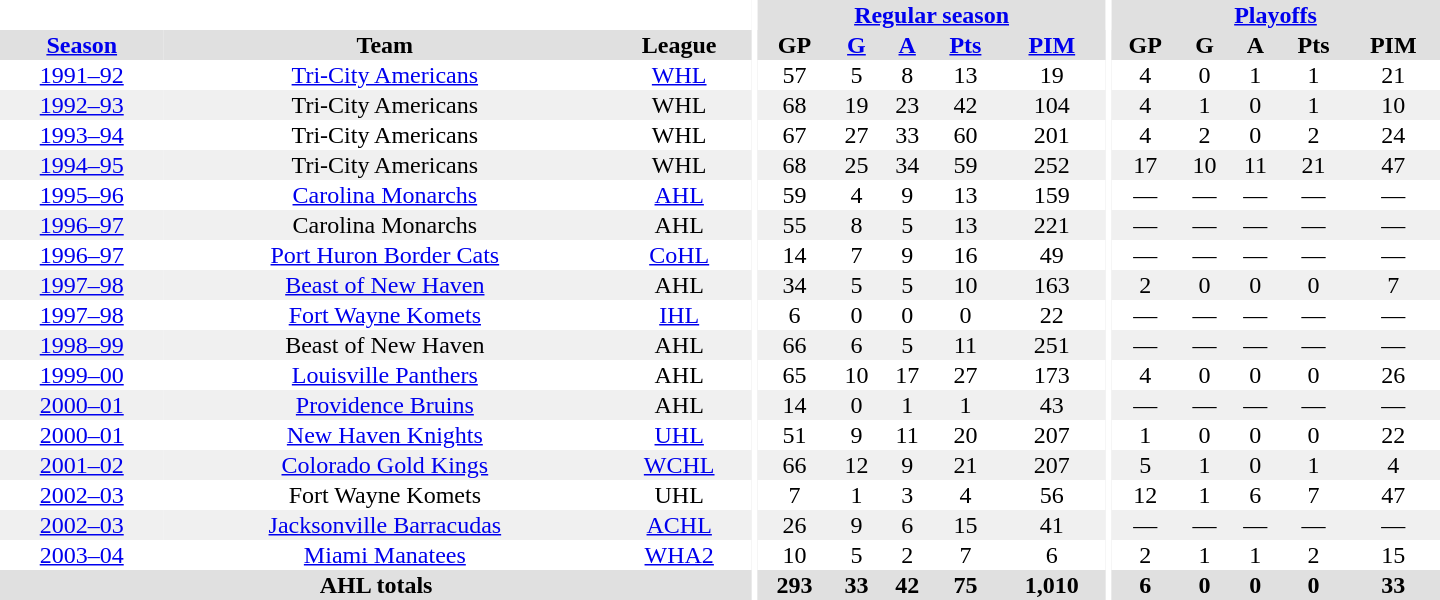<table border="0" cellpadding="1" cellspacing="0" style="text-align:center; width:60em">
<tr bgcolor="#e0e0e0">
<th colspan="3" bgcolor="#ffffff"></th>
<th rowspan="99" bgcolor="#ffffff"></th>
<th colspan="5"><a href='#'>Regular season</a></th>
<th rowspan="99" bgcolor="#ffffff"></th>
<th colspan="5"><a href='#'>Playoffs</a></th>
</tr>
<tr bgcolor="#e0e0e0">
<th><a href='#'>Season</a></th>
<th>Team</th>
<th>League</th>
<th>GP</th>
<th><a href='#'>G</a></th>
<th><a href='#'>A</a></th>
<th><a href='#'>Pts</a></th>
<th><a href='#'>PIM</a></th>
<th>GP</th>
<th>G</th>
<th>A</th>
<th>Pts</th>
<th>PIM</th>
</tr>
<tr>
<td><a href='#'>1991–92</a></td>
<td><a href='#'>Tri-City Americans</a></td>
<td><a href='#'>WHL</a></td>
<td>57</td>
<td>5</td>
<td>8</td>
<td>13</td>
<td>19</td>
<td>4</td>
<td>0</td>
<td>1</td>
<td>1</td>
<td>21</td>
</tr>
<tr bgcolor="#f0f0f0">
<td><a href='#'>1992–93</a></td>
<td>Tri-City Americans</td>
<td>WHL</td>
<td>68</td>
<td>19</td>
<td>23</td>
<td>42</td>
<td>104</td>
<td>4</td>
<td>1</td>
<td>0</td>
<td>1</td>
<td>10</td>
</tr>
<tr>
<td><a href='#'>1993–94</a></td>
<td>Tri-City Americans</td>
<td>WHL</td>
<td>67</td>
<td>27</td>
<td>33</td>
<td>60</td>
<td>201</td>
<td>4</td>
<td>2</td>
<td>0</td>
<td>2</td>
<td>24</td>
</tr>
<tr bgcolor="#f0f0f0">
<td><a href='#'>1994–95</a></td>
<td>Tri-City Americans</td>
<td>WHL</td>
<td>68</td>
<td>25</td>
<td>34</td>
<td>59</td>
<td>252</td>
<td>17</td>
<td>10</td>
<td>11</td>
<td>21</td>
<td>47</td>
</tr>
<tr>
<td><a href='#'>1995–96</a></td>
<td><a href='#'>Carolina Monarchs</a></td>
<td><a href='#'>AHL</a></td>
<td>59</td>
<td>4</td>
<td>9</td>
<td>13</td>
<td>159</td>
<td>—</td>
<td>—</td>
<td>—</td>
<td>—</td>
<td>—</td>
</tr>
<tr bgcolor="#f0f0f0">
<td><a href='#'>1996–97</a></td>
<td>Carolina Monarchs</td>
<td>AHL</td>
<td>55</td>
<td>8</td>
<td>5</td>
<td>13</td>
<td>221</td>
<td>—</td>
<td>—</td>
<td>—</td>
<td>—</td>
<td>—</td>
</tr>
<tr>
<td><a href='#'>1996–97</a></td>
<td><a href='#'>Port Huron Border Cats</a></td>
<td><a href='#'>CoHL</a></td>
<td>14</td>
<td>7</td>
<td>9</td>
<td>16</td>
<td>49</td>
<td>—</td>
<td>—</td>
<td>—</td>
<td>—</td>
<td>—</td>
</tr>
<tr bgcolor="#f0f0f0">
<td><a href='#'>1997–98</a></td>
<td><a href='#'>Beast of New Haven</a></td>
<td>AHL</td>
<td>34</td>
<td>5</td>
<td>5</td>
<td>10</td>
<td>163</td>
<td>2</td>
<td>0</td>
<td>0</td>
<td>0</td>
<td>7</td>
</tr>
<tr>
<td><a href='#'>1997–98</a></td>
<td><a href='#'>Fort Wayne Komets</a></td>
<td><a href='#'>IHL</a></td>
<td>6</td>
<td>0</td>
<td>0</td>
<td>0</td>
<td>22</td>
<td>—</td>
<td>—</td>
<td>—</td>
<td>—</td>
<td>—</td>
</tr>
<tr bgcolor="#f0f0f0">
<td><a href='#'>1998–99</a></td>
<td>Beast of New Haven</td>
<td>AHL</td>
<td>66</td>
<td>6</td>
<td>5</td>
<td>11</td>
<td>251</td>
<td>—</td>
<td>—</td>
<td>—</td>
<td>—</td>
<td>—</td>
</tr>
<tr>
<td><a href='#'>1999–00</a></td>
<td><a href='#'>Louisville Panthers</a></td>
<td>AHL</td>
<td>65</td>
<td>10</td>
<td>17</td>
<td>27</td>
<td>173</td>
<td>4</td>
<td>0</td>
<td>0</td>
<td>0</td>
<td>26</td>
</tr>
<tr bgcolor="#f0f0f0">
<td><a href='#'>2000–01</a></td>
<td><a href='#'>Providence Bruins</a></td>
<td>AHL</td>
<td>14</td>
<td>0</td>
<td>1</td>
<td>1</td>
<td>43</td>
<td>—</td>
<td>—</td>
<td>—</td>
<td>—</td>
<td>—</td>
</tr>
<tr>
<td><a href='#'>2000–01</a></td>
<td><a href='#'>New Haven Knights</a></td>
<td><a href='#'>UHL</a></td>
<td>51</td>
<td>9</td>
<td>11</td>
<td>20</td>
<td>207</td>
<td>1</td>
<td>0</td>
<td>0</td>
<td>0</td>
<td>22</td>
</tr>
<tr bgcolor="#f0f0f0">
<td><a href='#'>2001–02</a></td>
<td><a href='#'>Colorado Gold Kings</a></td>
<td><a href='#'>WCHL</a></td>
<td>66</td>
<td>12</td>
<td>9</td>
<td>21</td>
<td>207</td>
<td>5</td>
<td>1</td>
<td>0</td>
<td>1</td>
<td>4</td>
</tr>
<tr>
<td><a href='#'>2002–03</a></td>
<td>Fort Wayne Komets</td>
<td>UHL</td>
<td>7</td>
<td>1</td>
<td>3</td>
<td>4</td>
<td>56</td>
<td>12</td>
<td>1</td>
<td>6</td>
<td>7</td>
<td>47</td>
</tr>
<tr bgcolor="#f0f0f0">
<td><a href='#'>2002–03</a></td>
<td><a href='#'>Jacksonville Barracudas</a></td>
<td><a href='#'>ACHL</a></td>
<td>26</td>
<td>9</td>
<td>6</td>
<td>15</td>
<td>41</td>
<td>—</td>
<td>—</td>
<td>—</td>
<td>—</td>
<td>—</td>
</tr>
<tr>
<td><a href='#'>2003–04</a></td>
<td><a href='#'>Miami Manatees</a></td>
<td><a href='#'>WHA2</a></td>
<td>10</td>
<td>5</td>
<td>2</td>
<td>7</td>
<td>6</td>
<td>2</td>
<td>1</td>
<td>1</td>
<td>2</td>
<td>15</td>
</tr>
<tr>
</tr>
<tr ALIGN="center" bgcolor="#e0e0e0">
<th colspan="3">AHL totals</th>
<th ALIGN="center">293</th>
<th ALIGN="center">33</th>
<th ALIGN="center">42</th>
<th ALIGN="center">75</th>
<th ALIGN="center">1,010</th>
<th ALIGN="center">6</th>
<th ALIGN="center">0</th>
<th ALIGN="center">0</th>
<th ALIGN="center">0</th>
<th ALIGN="center">33</th>
</tr>
</table>
